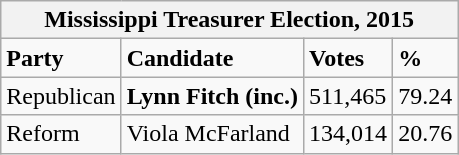<table class="wikitable">
<tr>
<th colspan="4">Mississippi Treasurer Election, 2015</th>
</tr>
<tr>
<td><strong>Party</strong></td>
<td><strong>Candidate</strong></td>
<td><strong>Votes</strong></td>
<td><strong>%</strong></td>
</tr>
<tr>
<td>Republican</td>
<td><strong>Lynn Fitch (inc.)</strong></td>
<td>511,465</td>
<td>79.24</td>
</tr>
<tr>
<td>Reform</td>
<td>Viola McFarland</td>
<td>134,014</td>
<td>20.76</td>
</tr>
</table>
